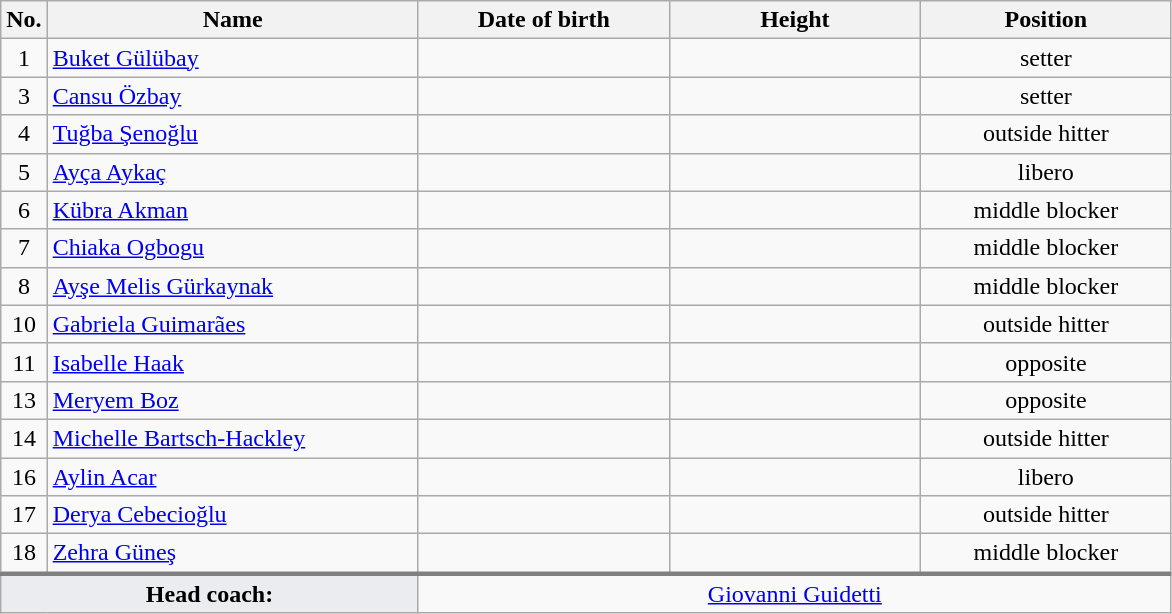<table class="wikitable sortable" style="font-size:100%; text-align:center">
<tr>
<th>No.</th>
<th style="width:15em">Name</th>
<th style="width:10em">Date of birth</th>
<th style="width:10em">Height</th>
<th style="width:10em">Position</th>
</tr>
<tr>
<td>1</td>
<td align=left> <a href='#'>Buket Gülübay</a></td>
<td align=right></td>
<td></td>
<td>setter</td>
</tr>
<tr>
<td>3</td>
<td align=left> <a href='#'>Cansu Özbay</a></td>
<td align=right></td>
<td></td>
<td>setter</td>
</tr>
<tr>
<td>4</td>
<td align=left> <a href='#'>Tuğba Şenoğlu</a></td>
<td align=right></td>
<td></td>
<td>outside hitter</td>
</tr>
<tr>
<td>5</td>
<td align=left> <a href='#'>Ayça Aykaç</a></td>
<td align=right></td>
<td></td>
<td>libero</td>
</tr>
<tr>
<td>6</td>
<td align=left> <a href='#'>Kübra Akman</a></td>
<td align=right></td>
<td></td>
<td>middle blocker</td>
</tr>
<tr>
<td>7</td>
<td align=left> <a href='#'>Chiaka Ogbogu</a></td>
<td align=right></td>
<td></td>
<td>middle blocker</td>
</tr>
<tr>
<td>8</td>
<td align=left> <a href='#'>Ayşe Melis Gürkaynak</a></td>
<td align=right></td>
<td></td>
<td>middle blocker</td>
</tr>
<tr>
<td>10</td>
<td align=left> <a href='#'>Gabriela Guimarães</a></td>
<td align=right></td>
<td></td>
<td>outside hitter</td>
</tr>
<tr>
<td>11</td>
<td align=left> <a href='#'>Isabelle Haak</a></td>
<td align=right></td>
<td></td>
<td>opposite</td>
</tr>
<tr>
<td>13</td>
<td align=left> <a href='#'>Meryem Boz</a></td>
<td align=right></td>
<td></td>
<td>opposite</td>
</tr>
<tr>
<td>14</td>
<td align=left> <a href='#'>Michelle Bartsch-Hackley</a></td>
<td align=right></td>
<td></td>
<td>outside hitter</td>
</tr>
<tr>
<td>16</td>
<td align=left> <a href='#'>Aylin Acar</a></td>
<td align=right></td>
<td></td>
<td>libero</td>
</tr>
<tr>
<td>17</td>
<td align=left> <a href='#'>Derya Cebecioğlu</a></td>
<td align=right></td>
<td></td>
<td>outside hitter</td>
</tr>
<tr>
<td>18</td>
<td align=left> <a href='#'>Zehra Güneş</a></td>
<td align=right></td>
<td></td>
<td>middle blocker</td>
</tr>
<tr style="border-top: 3px solid grey">
<td colspan=2 style="background:#EAECF0"><strong>Head coach:</strong></td>
<td colspan=3> <a href='#'>Giovanni Guidetti</a></td>
</tr>
</table>
